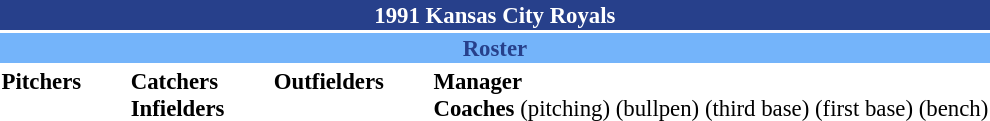<table class="toccolours" style="font-size: 95%;">
<tr>
<th colspan="10" style="background-color: #27408B; color: #FFFFFF; text-align: center;">1991 Kansas City Royals</th>
</tr>
<tr>
<td colspan="10" style="background-color: #74B4FA; color: #27408B; text-align: center;"><strong>Roster</strong></td>
</tr>
<tr>
<td valign="top"><strong>Pitchers</strong><br> 
















</td>
<td width="25px"></td>
<td valign="top"><strong>Catchers</strong><br>



<strong>Infielders</strong>













</td>
<td width="25px"></td>
<td valign="top"><strong>Outfielders</strong><br>







</td>
<td width="25px"></td>
<td valign="top"><strong>Manager</strong><br>


<strong>Coaches</strong>
 (pitching)
 (bullpen)
 (third base)
 (first base)
 (bench)</td>
</tr>
</table>
